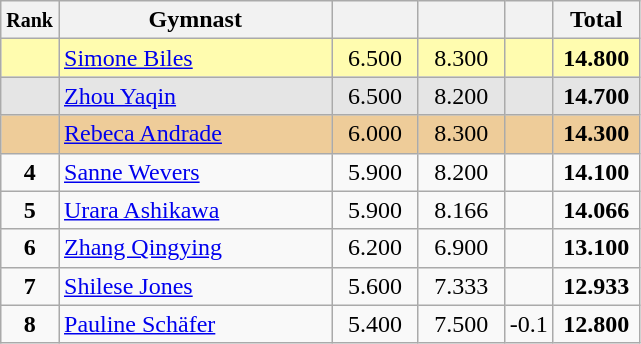<table style="text-align:center;" class="wikitable sortable">
<tr>
<th scope="col" style="width:15px;"><small>Rank</small></th>
<th scope="col" style="width:175px;">Gymnast</th>
<th scope="col" style="width:50px;"><small></small></th>
<th scope="col" style="width:50px;"><small></small></th>
<th scope="col" style="width:20px;"><small></small></th>
<th scope="col" style="width:50px;">Total</th>
</tr>
<tr style="background:#fffcaf;">
<td scope="row" style="text-align:center"><strong></strong></td>
<td style=text-align:left;"> <a href='#'>Simone Biles</a></td>
<td>6.500</td>
<td>8.300</td>
<td></td>
<td><strong>14.800</strong></td>
</tr>
<tr style="background:#e5e5e5;">
<td scope="row" style="text-align:center"><strong></strong></td>
<td style=text-align:left;"> <a href='#'>Zhou Yaqin</a></td>
<td>6.500</td>
<td>8.200</td>
<td></td>
<td><strong>14.700</strong></td>
</tr>
<tr style="background:#ec9;">
<td scope="row" style="text-align:center"><strong></strong></td>
<td style=text-align:left;"> <a href='#'>Rebeca Andrade</a></td>
<td>6.000</td>
<td>8.300</td>
<td></td>
<td><strong>14.300</strong></td>
</tr>
<tr>
<td scope="row" style="text-align:center"><strong>4</strong></td>
<td style=text-align:left;"> <a href='#'>Sanne Wevers</a></td>
<td>5.900</td>
<td>8.200</td>
<td></td>
<td><strong>14.100</strong></td>
</tr>
<tr>
<td scope="row" style="text-align:center"><strong>5</strong></td>
<td style=text-align:left;"> <a href='#'>Urara Ashikawa</a></td>
<td>5.900</td>
<td>8.166</td>
<td></td>
<td><strong>14.066</strong></td>
</tr>
<tr>
<td scope="row" style="text-align:center"><strong>6</strong></td>
<td style=text-align:left;"> <a href='#'>Zhang Qingying</a></td>
<td>6.200</td>
<td>6.900</td>
<td></td>
<td><strong>13.100</strong></td>
</tr>
<tr>
<td scope="row" style="text-align:center"><strong>7</strong></td>
<td style=text-align:left;"> <a href='#'>Shilese Jones</a></td>
<td>5.600</td>
<td>7.333</td>
<td></td>
<td><strong>12.933</strong></td>
</tr>
<tr>
<td scope="row" style="text-align:center"><strong>8</strong></td>
<td style=text-align:left;"> <a href='#'>Pauline Schäfer</a></td>
<td>5.400</td>
<td>7.500</td>
<td>-0.1</td>
<td><strong>12.800</strong></td>
</tr>
</table>
